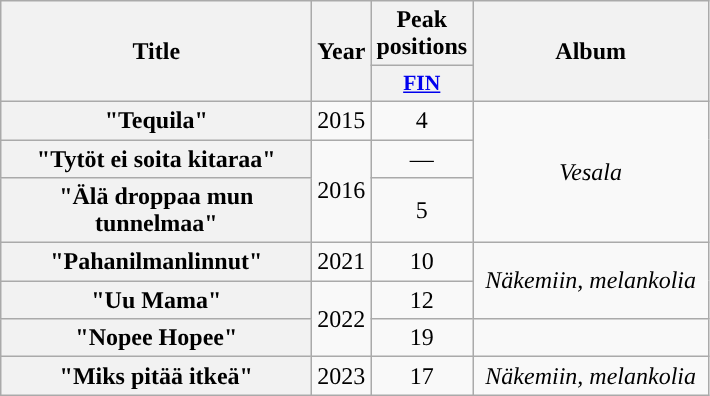<table class="wikitable plainrowheaders" style="text-align:center">
<tr>
<th rowspan="2" width="200">Title</th>
<th rowspan="2" width="10">Year</th>
<th colspan="1" width="20">Peak positions</th>
<th rowspan="2" width="150">Album</th>
</tr>
<tr>
<th scope="col" style="width:3em;font-size:90%;"><a href='#'>FIN</a><br></th>
</tr>
<tr>
<th scope="row">"Tequila"</th>
<td>2015</td>
<td>4</td>
<td rowspan="3"><em>Vesala</em></td>
</tr>
<tr>
<th scope="row">"Tytöt ei soita kitaraa"</th>
<td rowspan="2">2016</td>
<td>—</td>
</tr>
<tr>
<th scope="row">"Älä droppaa mun tunnelmaa"</th>
<td>5</td>
</tr>
<tr>
<th scope="row">"Pahanilmanlinnut"</th>
<td>2021</td>
<td>10<br></td>
<td rowspan="2"><em>Näkemiin, melankolia</em></td>
</tr>
<tr>
<th scope="row">"Uu Mama"</th>
<td rowspan="2">2022</td>
<td>12<br></td>
</tr>
<tr>
<th scope="row">"Nopee Hopee"<br></th>
<td>19<br></td>
<td></td>
</tr>
<tr>
<th scope="row">"Miks pitää itkeä" </th>
<td>2023</td>
<td>17<br></td>
<td><em>Näkemiin, melankolia</em></td>
</tr>
</table>
